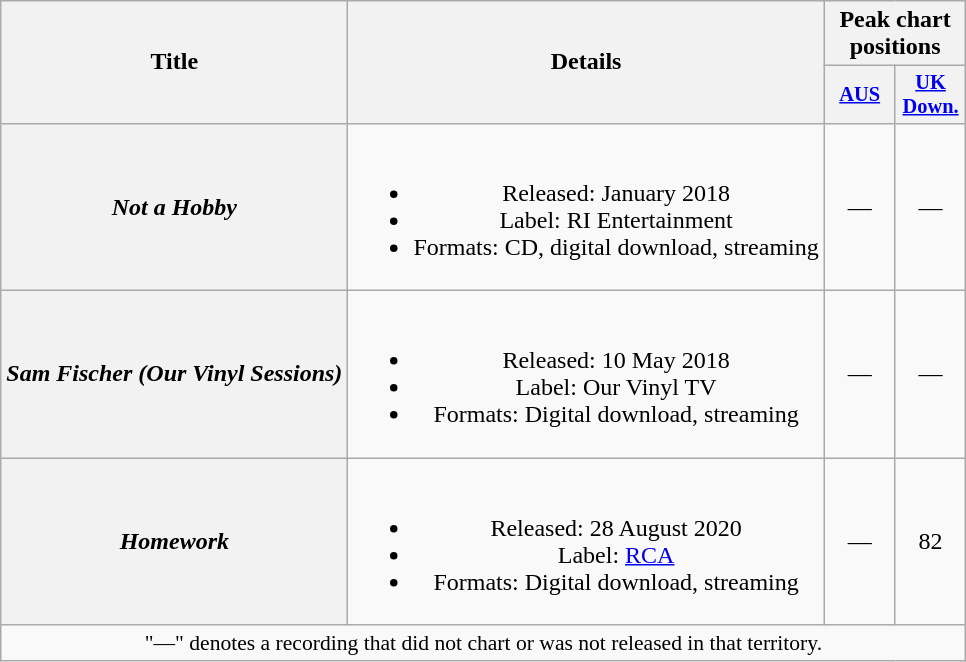<table class="wikitable plainrowheaders" style="text-align:center;">
<tr>
<th scope="col" rowspan="2">Title</th>
<th scope="col" rowspan="2">Details</th>
<th scope="col" colspan="2">Peak chart positions</th>
</tr>
<tr>
<th scope="col" style="width:3em;font-size:85%;"><a href='#'>AUS</a></th>
<th scope="col" style="width:3em;font-size:85%;"><a href='#'>UK<br>Down.</a><br></th>
</tr>
<tr>
<th scope="row"><em>Not a Hobby</em></th>
<td><br><ul><li>Released: January 2018</li><li>Label: RI Entertainment</li><li>Formats: CD, digital download, streaming</li></ul></td>
<td>—</td>
<td>—</td>
</tr>
<tr>
<th scope="row"><em>Sam Fischer (Our Vinyl Sessions)</em></th>
<td><br><ul><li>Released: 10 May 2018</li><li>Label: Our Vinyl TV</li><li>Formats: Digital download, streaming</li></ul></td>
<td>—</td>
<td>—</td>
</tr>
<tr>
<th scope="row"><em>Homework</em></th>
<td><br><ul><li>Released: 28 August 2020</li><li>Label: <a href='#'>RCA</a></li><li>Formats: Digital download, streaming</li></ul></td>
<td>—</td>
<td>82</td>
</tr>
<tr>
<td colspan="7" style="font-size:90%">"—" denotes a recording that did not chart or was not released in that territory.</td>
</tr>
</table>
